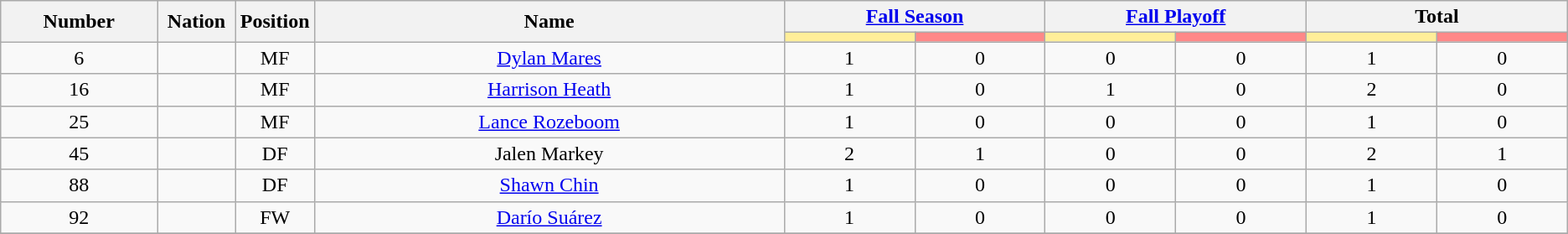<table class="wikitable" style="text-align:center;">
<tr>
<th rowspan="2" style="width:10%; text-align:center;"><strong>Number</strong></th>
<th rowspan="2" style="width:5%; text-align:center;"><strong>Nation</strong></th>
<th rowspan="2" style="width:5%; text-align:center;"><strong>Position</strong></th>
<th rowspan="2" style="width:30%; text-align:center;"><strong>Name</strong></th>
<th colspan="2" style="text-align:center;"><strong><a href='#'>Fall Season</a></strong></th>
<th colspan="2" style="text-align:center;"><strong><a href='#'>Fall Playoff</a></strong></th>
<th colspan="2" style="text-align:center;"><strong>Total</strong></th>
</tr>
<tr>
<th style="width:60px; background:#fe9;"></th>
<th style="width:60px; background:#ff8888;"></th>
<th style="width:60px; background:#fe9;"></th>
<th style="width:60px; background:#ff8888;"></th>
<th style="width:60px; background:#fe9;"></th>
<th style="width:60px; background:#ff8888;"></th>
</tr>
<tr>
<td>6</td>
<td></td>
<td>MF</td>
<td><a href='#'>Dylan Mares</a></td>
<td>1</td>
<td>0</td>
<td>0</td>
<td>0</td>
<td>1</td>
<td>0</td>
</tr>
<tr>
<td>16</td>
<td></td>
<td>MF</td>
<td><a href='#'>Harrison Heath</a></td>
<td>1</td>
<td>0</td>
<td>1</td>
<td>0</td>
<td>2</td>
<td>0</td>
</tr>
<tr>
<td>25</td>
<td></td>
<td>MF</td>
<td><a href='#'>Lance Rozeboom</a></td>
<td>1</td>
<td>0</td>
<td>0</td>
<td>0</td>
<td>1</td>
<td>0</td>
</tr>
<tr>
<td>45</td>
<td></td>
<td>DF</td>
<td>Jalen Markey</td>
<td>2</td>
<td>1</td>
<td>0</td>
<td>0</td>
<td>2</td>
<td>1</td>
</tr>
<tr>
<td>88</td>
<td></td>
<td>DF</td>
<td><a href='#'>Shawn Chin</a></td>
<td>1</td>
<td>0</td>
<td>0</td>
<td>0</td>
<td>1</td>
<td>0</td>
</tr>
<tr>
<td>92</td>
<td></td>
<td>FW</td>
<td><a href='#'>Darío Suárez</a></td>
<td>1</td>
<td>0</td>
<td>0</td>
<td>0</td>
<td>1</td>
<td>0</td>
</tr>
<tr>
</tr>
</table>
